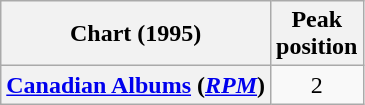<table class="wikitable sortable plainrowheaders">
<tr>
<th>Chart (1995)</th>
<th>Peak<br>position</th>
</tr>
<tr>
<th scope="row"><a href='#'>Canadian Albums</a> (<em><a href='#'>RPM</a></em>)</th>
<td align="center">2</td>
</tr>
</table>
